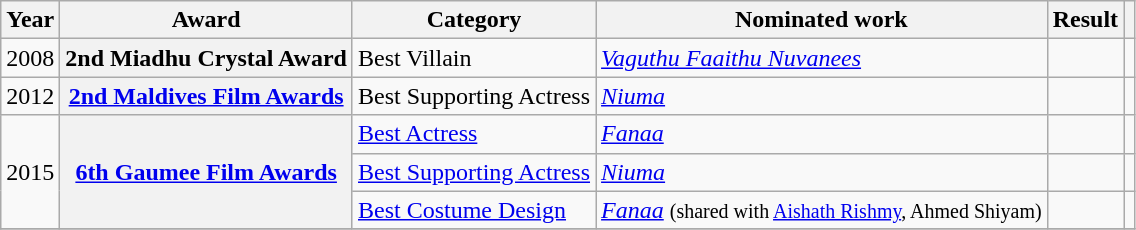<table class="wikitable plainrowheaders sortable">
<tr>
<th scope="col">Year</th>
<th scope="col">Award</th>
<th scope="col">Category</th>
<th scope="col">Nominated work</th>
<th scope="col">Result</th>
<th scope="col" class="unsortable"></th>
</tr>
<tr>
<td>2008</td>
<th scope="row">2nd Miadhu Crystal Award</th>
<td>Best Villain</td>
<td><em><a href='#'>Vaguthu Faaithu Nuvanees</a></em></td>
<td></td>
<td style="text-align:center;"></td>
</tr>
<tr>
<td>2012</td>
<th scope="row"><a href='#'>2nd Maldives Film Awards</a></th>
<td>Best Supporting Actress</td>
<td><em><a href='#'>Niuma</a></em></td>
<td></td>
<td style="text-align: center;"></td>
</tr>
<tr>
<td rowspan="3">2015</td>
<th scope="row" rowspan="3"><a href='#'>6th Gaumee Film Awards</a></th>
<td><a href='#'>Best Actress</a></td>
<td><em><a href='#'>Fanaa</a></em></td>
<td></td>
<td style="text-align:center;"></td>
</tr>
<tr>
<td><a href='#'>Best Supporting Actress</a></td>
<td><em><a href='#'>Niuma</a></em></td>
<td></td>
<td style="text-align:center;"></td>
</tr>
<tr>
<td><a href='#'>Best Costume Design</a></td>
<td><em><a href='#'>Fanaa</a></em> <small>(shared with <a href='#'>Aishath Rishmy</a>, Ahmed Shiyam)</small></td>
<td></td>
<td style="text-align:center;"></td>
</tr>
<tr>
</tr>
</table>
